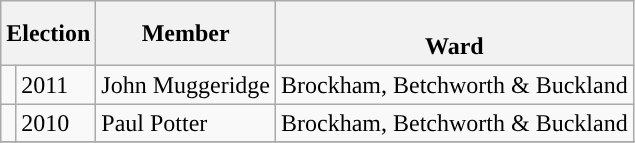<table class="wikitable">
<tr>
<th colspan="2">Election</th>
<th>Member</th>
<th><br>Ward</th>
</tr>
<tr>
<td style="background-color: "></td>
<td>2011</td>
<td>John Muggeridge</td>
<td>Brockham, Betchworth & Buckland</td>
</tr>
<tr>
<td style="background-color: "></td>
<td>2010</td>
<td>Paul Potter</td>
<td>Brockham, Betchworth & Buckland</td>
</tr>
<tr>
</tr>
</table>
